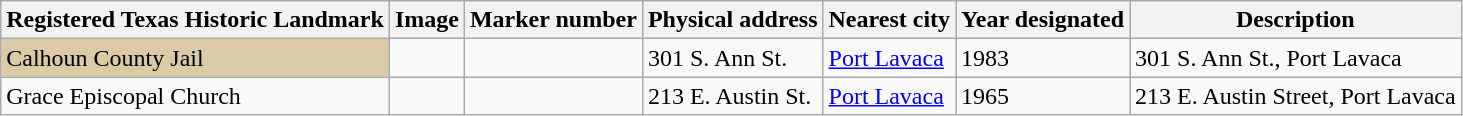<table class="wikitable sortable">
<tr>
<th>Registered Texas Historic Landmark</th>
<th>Image</th>
<th>Marker number</th>
<th>Physical address</th>
<th>Nearest city</th>
<th>Year designated</th>
<th>Description</th>
</tr>
<tr>
<td style="background: #DACAA5">Calhoun County Jail</td>
<td></td>
<td></td>
<td>301 S. Ann St.<br></td>
<td><a href='#'>Port Lavaca</a></td>
<td>1983 </td>
<td>301 S. Ann St., Port Lavaca</td>
</tr>
<tr>
<td>Grace Episcopal Church</td>
<td></td>
<td></td>
<td>213 E. Austin St.<br></td>
<td><a href='#'>Port Lavaca</a></td>
<td>1965</td>
<td>213 E. Austin Street, Port Lavaca</td>
</tr>
</table>
